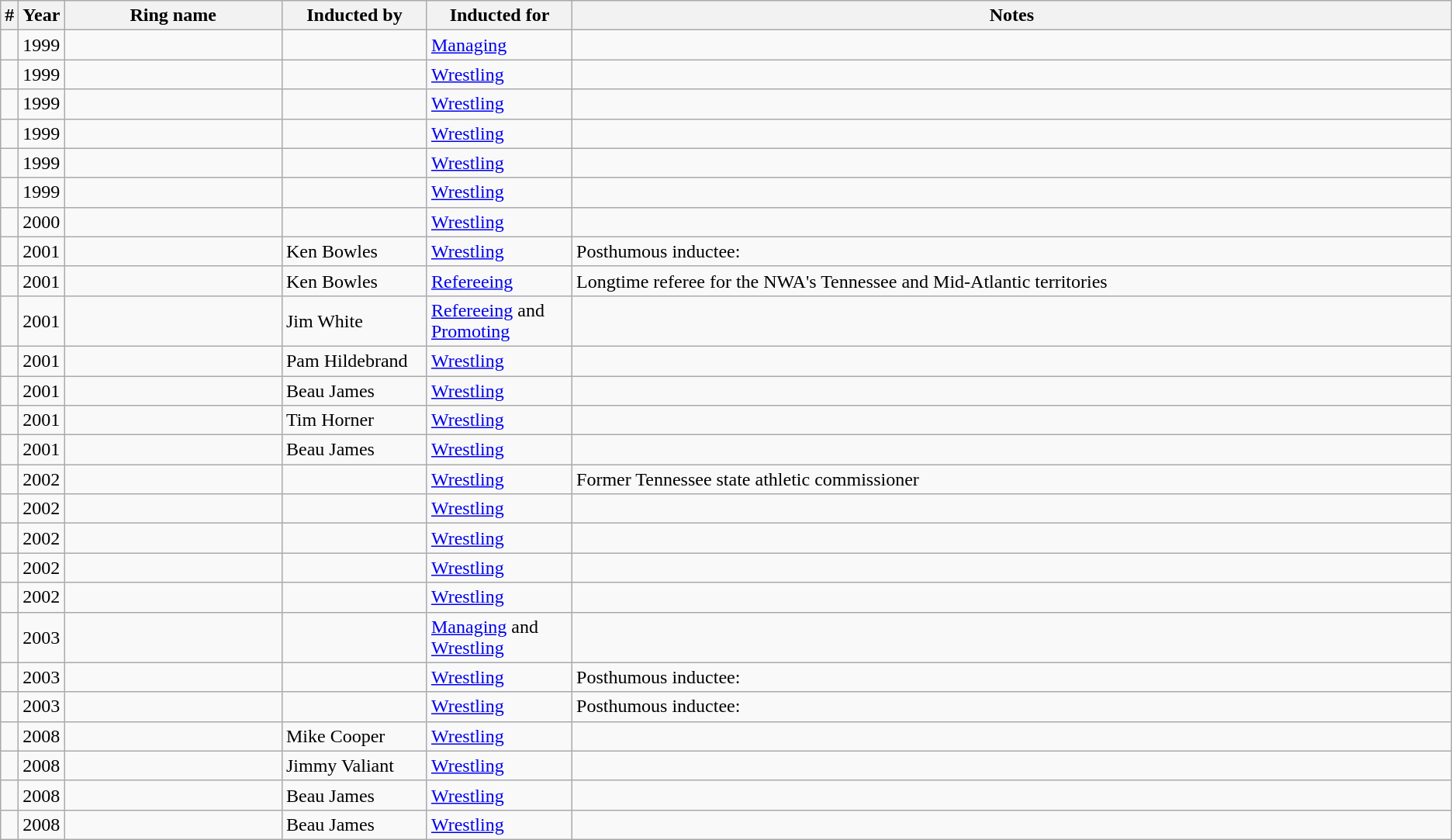<table class="wikitable sortable" style="font-size: 100%">
<tr>
<th width="1%">#</th>
<th width="1%"><strong>Year</strong></th>
<th width="15%"><strong>Ring name</strong><br></th>
<th width="10%"><strong>Inducted by</strong></th>
<th width="10%"><strong>Inducted for</strong></th>
<th class="unsortable"><strong>Notes</strong></th>
</tr>
<tr>
<td align="center"></td>
<td align="center">1999</td>
<td><br></td>
<td></td>
<td><a href='#'>Managing</a></td>
<td></td>
</tr>
<tr>
<td align="center"></td>
<td align="center">1999</td>
<td></td>
<td></td>
<td><a href='#'>Wrestling</a></td>
<td></td>
</tr>
<tr>
<td align="center"></td>
<td align="center">1999</td>
<td></td>
<td></td>
<td><a href='#'>Wrestling</a></td>
<td></td>
</tr>
<tr>
<td align="center"></td>
<td align="center">1999</td>
<td></td>
<td></td>
<td><a href='#'>Wrestling</a></td>
<td></td>
</tr>
<tr>
<td align="center"></td>
<td align="center">1999</td>
<td><br></td>
<td></td>
<td><a href='#'>Wrestling</a></td>
<td></td>
</tr>
<tr>
<td align="center"></td>
<td align="center">1999</td>
<td></td>
<td></td>
<td><a href='#'>Wrestling</a></td>
<td></td>
</tr>
<tr>
<td align="center"></td>
<td align="center">2000</td>
<td><br></td>
<td></td>
<td><a href='#'>Wrestling</a></td>
<td></td>
</tr>
<tr>
<td align="center"></td>
<td align="center">2001</td>
<td><br></td>
<td>Ken Bowles</td>
<td><a href='#'>Wrestling</a></td>
<td>Posthumous inductee:</td>
</tr>
<tr>
<td align="center"></td>
<td align="center">2001</td>
<td></td>
<td>Ken Bowles</td>
<td><a href='#'>Refereeing</a></td>
<td>Longtime referee for the NWA's Tennessee and Mid-Atlantic territories</td>
</tr>
<tr>
<td align="center"></td>
<td align="center">2001</td>
<td></td>
<td>Jim White</td>
<td><a href='#'>Refereeing</a> and <a href='#'>Promoting</a></td>
<td></td>
</tr>
<tr>
<td align="center"></td>
<td align="center">2001</td>
<td><br></td>
<td>Pam Hildebrand</td>
<td><a href='#'>Wrestling</a></td>
<td></td>
</tr>
<tr>
<td align="center"></td>
<td align="center">2001</td>
<td><br></td>
<td>Beau James</td>
<td><a href='#'>Wrestling</a></td>
<td></td>
</tr>
<tr>
<td align="center"></td>
<td align="center">2001</td>
<td><br></td>
<td>Tim Horner</td>
<td><a href='#'>Wrestling</a></td>
<td></td>
</tr>
<tr>
<td align="center"></td>
<td align="center">2001</td>
<td></td>
<td>Beau James</td>
<td><a href='#'>Wrestling</a></td>
<td></td>
</tr>
<tr>
<td align="center"></td>
<td align="center">2002</td>
<td></td>
<td></td>
<td><a href='#'>Wrestling</a></td>
<td>Former Tennessee state athletic commissioner</td>
</tr>
<tr>
<td align="center"></td>
<td align="center">2002</td>
<td><br></td>
<td></td>
<td><a href='#'>Wrestling</a></td>
<td></td>
</tr>
<tr>
<td align="center"></td>
<td align="center">2002</td>
<td></td>
<td></td>
<td><a href='#'>Wrestling</a></td>
<td></td>
</tr>
<tr>
<td align="center"></td>
<td align="center">2002</td>
<td></td>
<td></td>
<td><a href='#'>Wrestling</a></td>
<td></td>
</tr>
<tr>
<td align="center"></td>
<td align="center">2002</td>
<td></td>
<td></td>
<td><a href='#'>Wrestling</a></td>
<td></td>
</tr>
<tr>
<td align="center"></td>
<td align="center">2003</td>
<td><br></td>
<td></td>
<td><a href='#'>Managing</a> and <a href='#'>Wrestling</a></td>
<td></td>
</tr>
<tr>
<td align="center"></td>
<td align="center">2003</td>
<td></td>
<td></td>
<td><a href='#'>Wrestling</a></td>
<td>Posthumous inductee:</td>
</tr>
<tr>
<td align="center"></td>
<td align="center">2003</td>
<td></td>
<td></td>
<td><a href='#'>Wrestling</a></td>
<td>Posthumous inductee:</td>
</tr>
<tr>
<td align="center"></td>
<td align="center">2008</td>
<td><br></td>
<td>Mike Cooper</td>
<td><a href='#'>Wrestling</a></td>
<td></td>
</tr>
<tr>
<td align="center"></td>
<td align="center">2008</td>
<td></td>
<td>Jimmy Valiant</td>
<td><a href='#'>Wrestling</a></td>
<td></td>
</tr>
<tr>
<td align="center"></td>
<td align="center">2008</td>
<td><br></td>
<td>Beau James</td>
<td><a href='#'>Wrestling</a></td>
<td></td>
</tr>
<tr>
<td align="center"></td>
<td align="center">2008</td>
<td><br></td>
<td>Beau James</td>
<td><a href='#'>Wrestling</a></td>
<td></td>
</tr>
</table>
